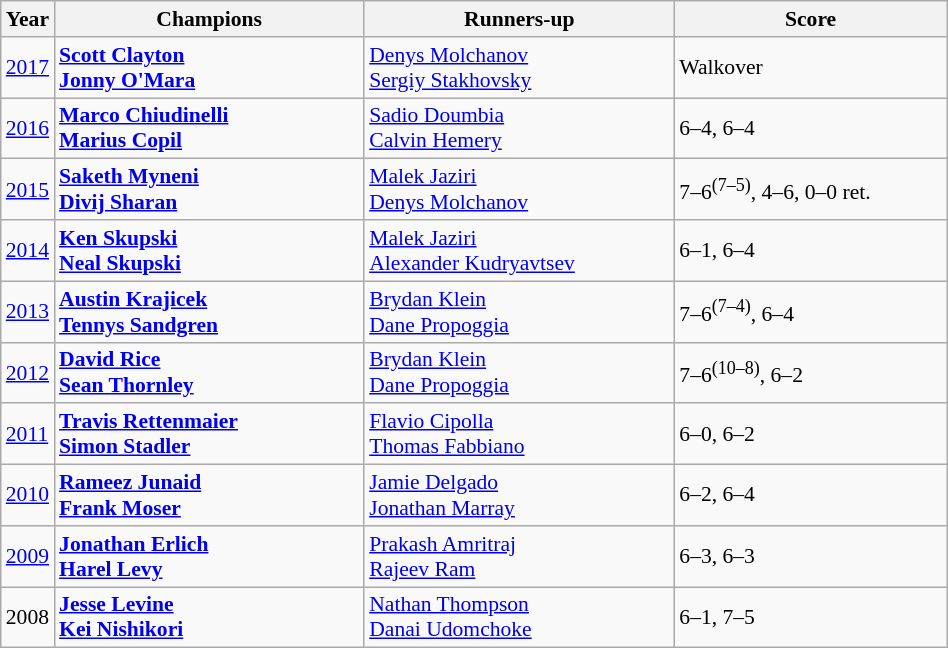<table class="wikitable" style="font-size:90%">
<tr>
<th>Year</th>
<th width="200">Champions</th>
<th width="200">Runners-up</th>
<th width="175">Score</th>
</tr>
<tr>
<td><a href='#'>2017</a></td>
<td> <strong><a href='#'>Scott Clayton</a></strong><br> <strong><a href='#'>Jonny O'Mara</a></strong></td>
<td> <a href='#'>Denys Molchanov</a><br> <a href='#'>Sergiy Stakhovsky</a></td>
<td>Walkover</td>
</tr>
<tr>
<td><a href='#'>2016</a></td>
<td> <strong><a href='#'>Marco Chiudinelli</a></strong><br> <strong><a href='#'>Marius Copil</a></strong></td>
<td> <a href='#'>Sadio Doumbia</a><br> <a href='#'>Calvin Hemery</a></td>
<td>6–4, 6–4</td>
</tr>
<tr>
<td><a href='#'>2015</a></td>
<td> <strong><a href='#'>Saketh Myneni</a></strong><br> <strong><a href='#'>Divij Sharan</a></strong></td>
<td> <a href='#'>Malek Jaziri</a><br> <a href='#'>Denys Molchanov</a></td>
<td>7–6<sup>(7–5)</sup>, 4–6, 0–0 ret.</td>
</tr>
<tr>
<td><a href='#'>2014</a></td>
<td> <strong><a href='#'>Ken Skupski</a></strong><br> <strong><a href='#'>Neal Skupski</a></strong></td>
<td> <a href='#'>Malek Jaziri</a><br> <a href='#'>Alexander Kudryavtsev</a></td>
<td>6–1, 6–4</td>
</tr>
<tr>
<td><a href='#'>2013</a></td>
<td> <strong><a href='#'>Austin Krajicek</a></strong><br> <strong><a href='#'>Tennys Sandgren</a></strong></td>
<td> <a href='#'>Brydan Klein</a><br> <a href='#'>Dane Propoggia</a></td>
<td>7–6<sup>(7–4)</sup>, 6–4</td>
</tr>
<tr>
<td><a href='#'>2012</a></td>
<td> <strong><a href='#'>David Rice</a></strong><br> <strong><a href='#'>Sean Thornley</a></strong></td>
<td> <a href='#'>Brydan Klein</a><br> <a href='#'>Dane Propoggia</a></td>
<td>7–6<sup>(10–8)</sup>, 6–2</td>
</tr>
<tr>
<td><a href='#'>2011</a></td>
<td> <strong><a href='#'>Travis Rettenmaier</a></strong><br> <strong><a href='#'>Simon Stadler</a></strong></td>
<td> <a href='#'>Flavio Cipolla</a><br> <a href='#'>Thomas Fabbiano</a></td>
<td>6–0, 6–2</td>
</tr>
<tr>
<td><a href='#'>2010</a></td>
<td> <strong><a href='#'>Rameez Junaid</a></strong><br> <strong><a href='#'>Frank Moser</a></strong></td>
<td> <a href='#'>Jamie Delgado</a><br> <a href='#'>Jonathan Marray</a></td>
<td>6–2, 6–4</td>
</tr>
<tr>
<td><a href='#'>2009</a></td>
<td> <strong><a href='#'>Jonathan Erlich</a></strong><br> <strong><a href='#'>Harel Levy</a></strong></td>
<td> <a href='#'>Prakash Amritraj</a><br> <a href='#'>Rajeev Ram</a></td>
<td>6–3, 6–3</td>
</tr>
<tr>
<td>2008</td>
<td> <strong><a href='#'>Jesse Levine</a></strong><br> <strong><a href='#'>Kei Nishikori</a></strong></td>
<td> <a href='#'>Nathan Thompson</a><br> <a href='#'>Danai Udomchoke</a></td>
<td>6–1, 7–5</td>
</tr>
</table>
